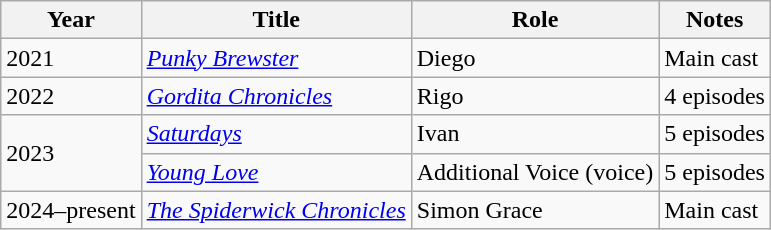<table class="wikitable">
<tr>
<th>Year</th>
<th>Title</th>
<th>Role</th>
<th>Notes</th>
</tr>
<tr>
<td>2021</td>
<td><em><a href='#'>Punky Brewster</a></em></td>
<td>Diego</td>
<td>Main cast</td>
</tr>
<tr>
<td>2022</td>
<td><em><a href='#'>Gordita Chronicles</a></em></td>
<td>Rigo</td>
<td>4 episodes</td>
</tr>
<tr>
<td rowspan="2">2023</td>
<td><em><a href='#'>Saturdays</a></em></td>
<td>Ivan</td>
<td>5 episodes</td>
</tr>
<tr>
<td><em><a href='#'>Young Love</a></em></td>
<td>Additional Voice (voice)</td>
<td>5 episodes</td>
</tr>
<tr>
<td>2024–present</td>
<td><em><a href='#'>The Spiderwick Chronicles</a></em></td>
<td>Simon Grace</td>
<td>Main cast</td>
</tr>
</table>
